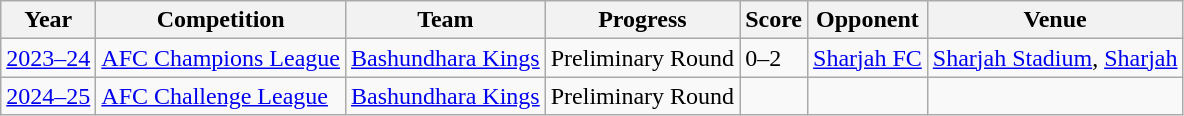<table class="wikitable">
<tr>
<th>Year</th>
<th>Competition</th>
<th>Team</th>
<th>Progress</th>
<th>Score</th>
<th>Opponent</th>
<th>Venue</th>
</tr>
<tr>
<td><a href='#'>2023–24</a></td>
<td><a href='#'>AFC Champions League</a></td>
<td><a href='#'>Bashundhara Kings</a></td>
<td>Preliminary Round</td>
<td>0–2</td>
<td><a href='#'>Sharjah FC</a></td>
<td><a href='#'>Sharjah Stadium</a>, <a href='#'>Sharjah</a></td>
</tr>
<tr>
<td><a href='#'>2024–25</a></td>
<td><a href='#'>AFC Challenge League</a></td>
<td><a href='#'>Bashundhara Kings</a></td>
<td>Preliminary Round</td>
<td></td>
<td></td>
<td></td>
</tr>
</table>
